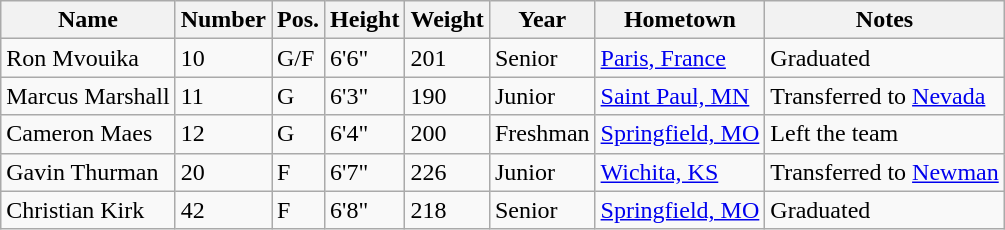<table class="wikitable sortable" border="1">
<tr>
<th>Name</th>
<th>Number</th>
<th>Pos.</th>
<th>Height</th>
<th>Weight</th>
<th>Year</th>
<th>Hometown</th>
<th class="unsortable">Notes</th>
</tr>
<tr>
<td>Ron Mvouika</td>
<td>10</td>
<td>G/F</td>
<td>6'6"</td>
<td>201</td>
<td>Senior</td>
<td><a href='#'>Paris, France</a></td>
<td>Graduated</td>
</tr>
<tr>
<td>Marcus Marshall</td>
<td>11</td>
<td>G</td>
<td>6'3"</td>
<td>190</td>
<td>Junior</td>
<td><a href='#'>Saint Paul, MN</a></td>
<td>Transferred to <a href='#'>Nevada</a></td>
</tr>
<tr>
<td>Cameron Maes</td>
<td>12</td>
<td>G</td>
<td>6'4"</td>
<td>200</td>
<td>Freshman</td>
<td><a href='#'>Springfield, MO</a></td>
<td>Left the team</td>
</tr>
<tr>
<td>Gavin Thurman</td>
<td>20</td>
<td>F</td>
<td>6'7"</td>
<td>226</td>
<td>Junior</td>
<td><a href='#'>Wichita, KS</a></td>
<td>Transferred to <a href='#'>Newman</a></td>
</tr>
<tr>
<td>Christian Kirk</td>
<td>42</td>
<td>F</td>
<td>6'8"</td>
<td>218</td>
<td>Senior</td>
<td><a href='#'>Springfield, MO</a></td>
<td>Graduated</td>
</tr>
</table>
